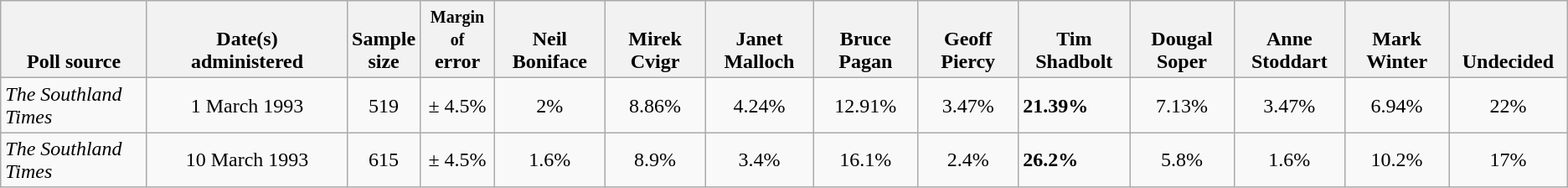<table class="wikitable">
<tr valign= bottom>
<th style="width:150px;">Poll source</th>
<th style="width:210px;">Date(s)<br>administered</th>
<th>Sample<br>size</th>
<th style="width:60px;"><small>Margin of</small><br>error</th>
<th style="width:100px;">Neil<br>Boniface</th>
<th style="width:100px;">Mirek<br>Cvigr</th>
<th style="width:100px;">Janet<br>Malloch</th>
<th style="width:100px;">Bruce<br>Pagan</th>
<th style="width:100px;">Geoff<br>Piercy</th>
<th style="width:100px;">Tim<br>Shadbolt</th>
<th style="width:100px;">Dougal<br>Soper</th>
<th style="width:100px;">Anne<br>Stoddart</th>
<th style="width:100px;">Mark<br>Winter</th>
<th style="width:100px;">Undecided</th>
</tr>
<tr>
<td><em>The Southland Times</em></td>
<td align="center">1 March 1993</td>
<td align="center">519</td>
<td align="center">± 4.5%</td>
<td align="center">2%</td>
<td align="center">8.86%</td>
<td align="center">4.24%</td>
<td align="center">12.91%</td>
<td align="center">3.47%</td>
<td><strong>21.39%</strong></td>
<td align="center">7.13%</td>
<td align="center">3.47%</td>
<td align="center">6.94%</td>
<td align="center">22%</td>
</tr>
<tr>
<td><em>The Southland Times</em></td>
<td align="center">10 March 1993</td>
<td align="center">615</td>
<td align="center">± 4.5%</td>
<td align="center">1.6%</td>
<td align="center">8.9%</td>
<td align="center">3.4%</td>
<td align="center">16.1%</td>
<td align="center">2.4%</td>
<td><strong>26.2%</strong></td>
<td align="center">5.8%</td>
<td align="center">1.6%</td>
<td align="center">10.2%</td>
<td align="center">17%</td>
</tr>
</table>
